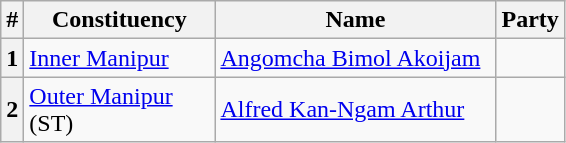<table class="wikitable sortable">
<tr>
<th>#</th>
<th style="width:120px">Constituency</th>
<th style="width:180px">Name</th>
<th colspan=2>Party</th>
</tr>
<tr>
<th>1</th>
<td><a href='#'>Inner Manipur</a></td>
<td><a href='#'>Angomcha Bimol Akoijam</a></td>
<td></td>
</tr>
<tr>
<th>2</th>
<td><a href='#'>Outer Manipur</a> (ST)</td>
<td><a href='#'>Alfred Kan-Ngam Arthur</a></td>
</tr>
</table>
